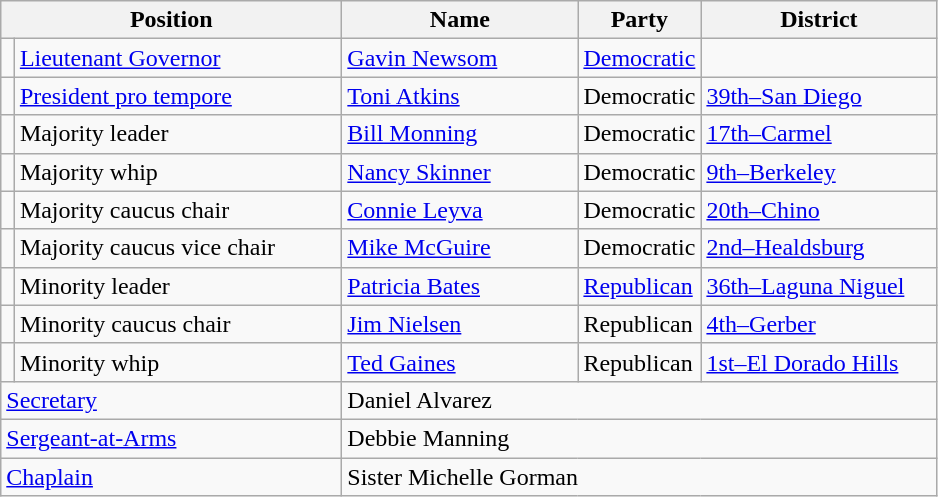<table class="wikitable" style="font-size:100%">
<tr>
<th scope="col" colspan="2" width="220">Position</th>
<th scope="col" width="150">Name</th>
<th scope="col" width="70">Party</th>
<th scope="col" width="150">District</th>
</tr>
<tr>
<td></td>
<td><a href='#'>Lieutenant Governor</a></td>
<td><a href='#'>Gavin Newsom</a></td>
<td><a href='#'>Democratic</a></td>
<td></td>
</tr>
<tr>
<td></td>
<td><a href='#'>President pro tempore</a></td>
<td><a href='#'>Toni Atkins</a></td>
<td>Democratic</td>
<td><a href='#'>39th–San Diego</a></td>
</tr>
<tr>
<td></td>
<td>Majority leader</td>
<td><a href='#'>Bill Monning</a></td>
<td>Democratic</td>
<td><a href='#'>17th–Carmel</a></td>
</tr>
<tr>
<td></td>
<td>Majority whip</td>
<td><a href='#'>Nancy Skinner</a></td>
<td>Democratic</td>
<td><a href='#'>9th–Berkeley</a></td>
</tr>
<tr>
<td></td>
<td>Majority caucus chair</td>
<td><a href='#'>Connie Leyva</a></td>
<td>Democratic</td>
<td><a href='#'>20th–Chino</a></td>
</tr>
<tr>
<td></td>
<td>Majority caucus vice chair</td>
<td><a href='#'>Mike McGuire</a></td>
<td>Democratic</td>
<td><a href='#'>2nd–Healdsburg</a></td>
</tr>
<tr>
<td></td>
<td>Minority leader</td>
<td><a href='#'>Patricia Bates</a></td>
<td><a href='#'>Republican</a></td>
<td><a href='#'>36th–Laguna Niguel</a></td>
</tr>
<tr>
<td></td>
<td>Minority caucus chair</td>
<td><a href='#'>Jim Nielsen</a></td>
<td>Republican</td>
<td><a href='#'>4th–Gerber</a></td>
</tr>
<tr>
<td></td>
<td>Minority whip</td>
<td><a href='#'>Ted Gaines</a></td>
<td>Republican</td>
<td><a href='#'>1st–El Dorado Hills</a></td>
</tr>
<tr>
<td scope="row" colspan="2"><a href='#'>Secretary</a></td>
<td colspan="3">Daniel Alvarez</td>
</tr>
<tr>
<td scope="row" colspan="2"><a href='#'>Sergeant-at-Arms</a></td>
<td colspan="3">Debbie Manning</td>
</tr>
<tr>
<td scope="row" colspan="2"><a href='#'>Chaplain</a></td>
<td colspan="3">Sister Michelle Gorman</td>
</tr>
</table>
